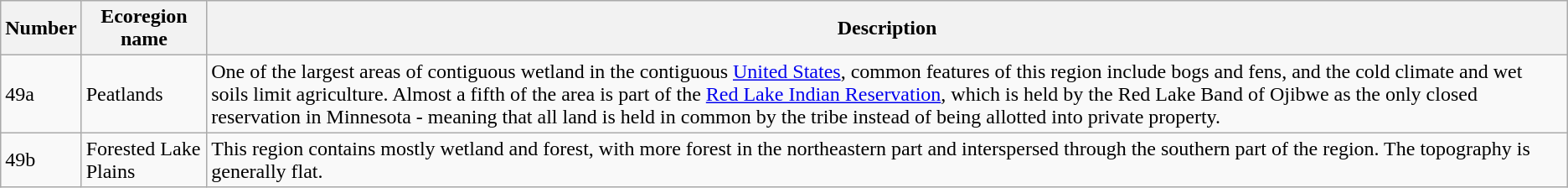<table class="wikitable sortable">
<tr>
<th>Number</th>
<th>Ecoregion name</th>
<th>Description</th>
</tr>
<tr>
<td>49a</td>
<td>Peatlands</td>
<td>One of the largest areas of contiguous wetland in the contiguous <a href='#'>United States</a>, common features of this region include bogs and fens, and the cold climate and wet soils limit agriculture. Almost a fifth of the area is part of the <a href='#'>Red Lake Indian Reservation</a>, which is held by the Red Lake Band of Ojibwe as the only closed reservation in Minnesota - meaning that all land is held in common by the tribe instead of being allotted into private property.</td>
</tr>
<tr>
<td>49b</td>
<td>Forested Lake Plains</td>
<td>This region contains mostly wetland and forest, with more forest in the northeastern part and interspersed through the southern part of the region. The topography is generally flat.</td>
</tr>
</table>
